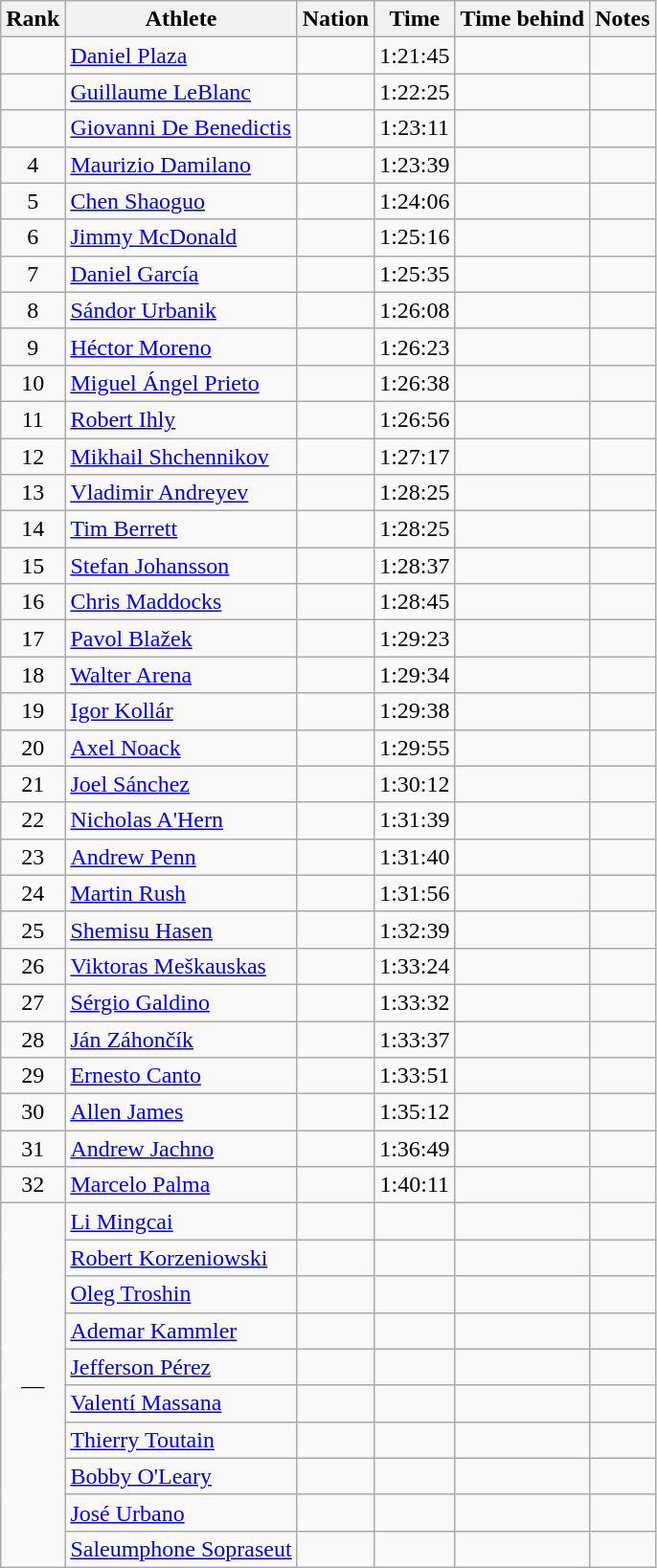<table class="wikitable sortable" style="text-align:center">
<tr>
<th>Rank</th>
<th>Athlete</th>
<th>Nation</th>
<th>Time</th>
<th>Time behind</th>
<th>Notes</th>
</tr>
<tr>
<td></td>
<td align=left><a href='#'>Daniel Plaza</a></td>
<td align=left></td>
<td>1:21:45</td>
<td></td>
<td></td>
</tr>
<tr>
<td></td>
<td align=left><a href='#'>Guillaume LeBlanc</a></td>
<td align=left></td>
<td>1:22:25</td>
<td></td>
<td></td>
</tr>
<tr>
<td></td>
<td align=left><a href='#'>Giovanni De Benedictis</a></td>
<td align=left></td>
<td>1:23:11</td>
<td></td>
<td></td>
</tr>
<tr>
<td>4</td>
<td align=left><a href='#'>Maurizio Damilano</a></td>
<td align=left></td>
<td>1:23:39</td>
<td></td>
<td></td>
</tr>
<tr>
<td>5</td>
<td align=left><a href='#'>Chen Shaoguo</a></td>
<td align=left></td>
<td>1:24:06</td>
<td></td>
<td></td>
</tr>
<tr>
<td>6</td>
<td align=left><a href='#'>Jimmy McDonald</a></td>
<td align=left></td>
<td>1:25:16</td>
<td></td>
<td></td>
</tr>
<tr>
<td>7</td>
<td align=left><a href='#'>Daniel García</a></td>
<td align=left></td>
<td>1:25:35</td>
<td></td>
<td></td>
</tr>
<tr>
<td>8</td>
<td align=left><a href='#'>Sándor Urbanik</a></td>
<td align=left></td>
<td>1:26:08</td>
<td></td>
<td></td>
</tr>
<tr>
<td>9</td>
<td align=left><a href='#'>Héctor Moreno</a></td>
<td align=left></td>
<td>1:26:23</td>
<td></td>
<td></td>
</tr>
<tr>
<td>10</td>
<td align=left><a href='#'>Miguel Ángel Prieto</a></td>
<td align=left></td>
<td>1:26:38</td>
<td></td>
<td></td>
</tr>
<tr>
<td>11</td>
<td align=left><a href='#'>Robert Ihly</a></td>
<td align=left></td>
<td>1:26:56</td>
<td></td>
<td></td>
</tr>
<tr>
<td>12</td>
<td align=left><a href='#'>Mikhail Shchennikov</a></td>
<td align=left></td>
<td>1:27:17</td>
<td></td>
<td></td>
</tr>
<tr>
<td>13</td>
<td align=left><a href='#'>Vladimir Andreyev</a></td>
<td align=left></td>
<td>1:28:25</td>
<td></td>
<td></td>
</tr>
<tr>
<td>14</td>
<td align=left><a href='#'>Tim Berrett</a></td>
<td align=left></td>
<td>1:28:25</td>
<td></td>
<td></td>
</tr>
<tr>
<td>15</td>
<td align=left><a href='#'>Stefan Johansson</a></td>
<td align=left></td>
<td>1:28:37</td>
<td></td>
<td></td>
</tr>
<tr>
<td>16</td>
<td align=left><a href='#'>Chris Maddocks</a></td>
<td align=left></td>
<td>1:28:45</td>
<td></td>
<td></td>
</tr>
<tr>
<td>17</td>
<td align=left><a href='#'>Pavol Blažek</a></td>
<td align=left></td>
<td>1:29:23</td>
<td></td>
<td></td>
</tr>
<tr>
<td>18</td>
<td align=left><a href='#'>Walter Arena</a></td>
<td align=left></td>
<td>1:29:34</td>
<td></td>
<td></td>
</tr>
<tr>
<td>19</td>
<td align=left><a href='#'>Igor Kollár</a></td>
<td align=left></td>
<td>1:29:38</td>
<td></td>
<td></td>
</tr>
<tr>
<td>20</td>
<td align=left><a href='#'>Axel Noack</a></td>
<td align=left></td>
<td>1:29:55</td>
<td></td>
<td></td>
</tr>
<tr>
<td>21</td>
<td align=left><a href='#'>Joel Sánchez</a></td>
<td align=left></td>
<td>1:30:12</td>
<td></td>
<td></td>
</tr>
<tr>
<td>22</td>
<td align=left><a href='#'>Nicholas A'Hern</a></td>
<td align=left></td>
<td>1:31:39</td>
<td></td>
<td></td>
</tr>
<tr>
<td>23</td>
<td align=left><a href='#'>Andrew Penn</a></td>
<td align=left></td>
<td>1:31:40</td>
<td></td>
<td></td>
</tr>
<tr>
<td>24</td>
<td align=left><a href='#'>Martin Rush</a></td>
<td align=left></td>
<td>1:31:56</td>
<td></td>
<td></td>
</tr>
<tr>
<td>25</td>
<td align=left><a href='#'>Shemisu Hasen</a></td>
<td align=left></td>
<td>1:32:39</td>
<td></td>
<td></td>
</tr>
<tr>
<td>26</td>
<td align=left><a href='#'>Viktoras Meškauskas</a></td>
<td align=left></td>
<td>1:33:24</td>
<td></td>
<td></td>
</tr>
<tr>
<td>27</td>
<td align=left><a href='#'>Sérgio Galdino</a></td>
<td align=left></td>
<td>1:33:32</td>
<td></td>
<td></td>
</tr>
<tr>
<td>28</td>
<td align=left><a href='#'>Ján Záhončík</a></td>
<td align=left></td>
<td>1:33:37</td>
<td></td>
<td></td>
</tr>
<tr>
<td>29</td>
<td align=left><a href='#'>Ernesto Canto</a></td>
<td align=left></td>
<td>1:33:51</td>
<td></td>
<td></td>
</tr>
<tr>
<td>30</td>
<td align=left><a href='#'>Allen James</a></td>
<td align=left></td>
<td>1:35:12</td>
<td></td>
<td></td>
</tr>
<tr>
<td>31</td>
<td align=left><a href='#'>Andrew Jachno</a></td>
<td align=left></td>
<td>1:36:49</td>
<td></td>
<td></td>
</tr>
<tr>
<td>32</td>
<td align=left><a href='#'>Marcelo Palma</a></td>
<td align=left></td>
<td>1:40:11</td>
<td></td>
<td></td>
</tr>
<tr>
<td rowspan="10">—</td>
<td align=left><a href='#'>Li Mingcai</a></td>
<td align=left></td>
<td></td>
<td></td>
<td></td>
</tr>
<tr>
<td align=left><a href='#'>Robert Korzeniowski</a></td>
<td align=left></td>
<td></td>
<td></td>
<td></td>
</tr>
<tr>
<td align=left><a href='#'>Oleg Troshin</a></td>
<td align=left></td>
<td></td>
<td></td>
<td></td>
</tr>
<tr>
<td align=left><a href='#'>Ademar Kammler</a></td>
<td align=left></td>
<td></td>
<td></td>
<td></td>
</tr>
<tr>
<td align=left><a href='#'>Jefferson Pérez</a></td>
<td align=left></td>
<td></td>
<td></td>
<td></td>
</tr>
<tr>
<td align=left><a href='#'>Valentí Massana</a></td>
<td align=left></td>
<td></td>
<td></td>
<td></td>
</tr>
<tr>
<td align=left><a href='#'>Thierry Toutain</a></td>
<td align=left></td>
<td></td>
<td></td>
<td></td>
</tr>
<tr>
<td align=left><a href='#'>Bobby O'Leary</a></td>
<td align=left></td>
<td></td>
<td></td>
<td></td>
</tr>
<tr>
<td align=left><a href='#'>José Urbano</a></td>
<td align=left></td>
<td></td>
<td></td>
<td></td>
</tr>
<tr>
<td align=left><a href='#'>Saleumphone Sopraseut</a></td>
<td align=left></td>
<td></td>
<td></td>
<td></td>
</tr>
</table>
